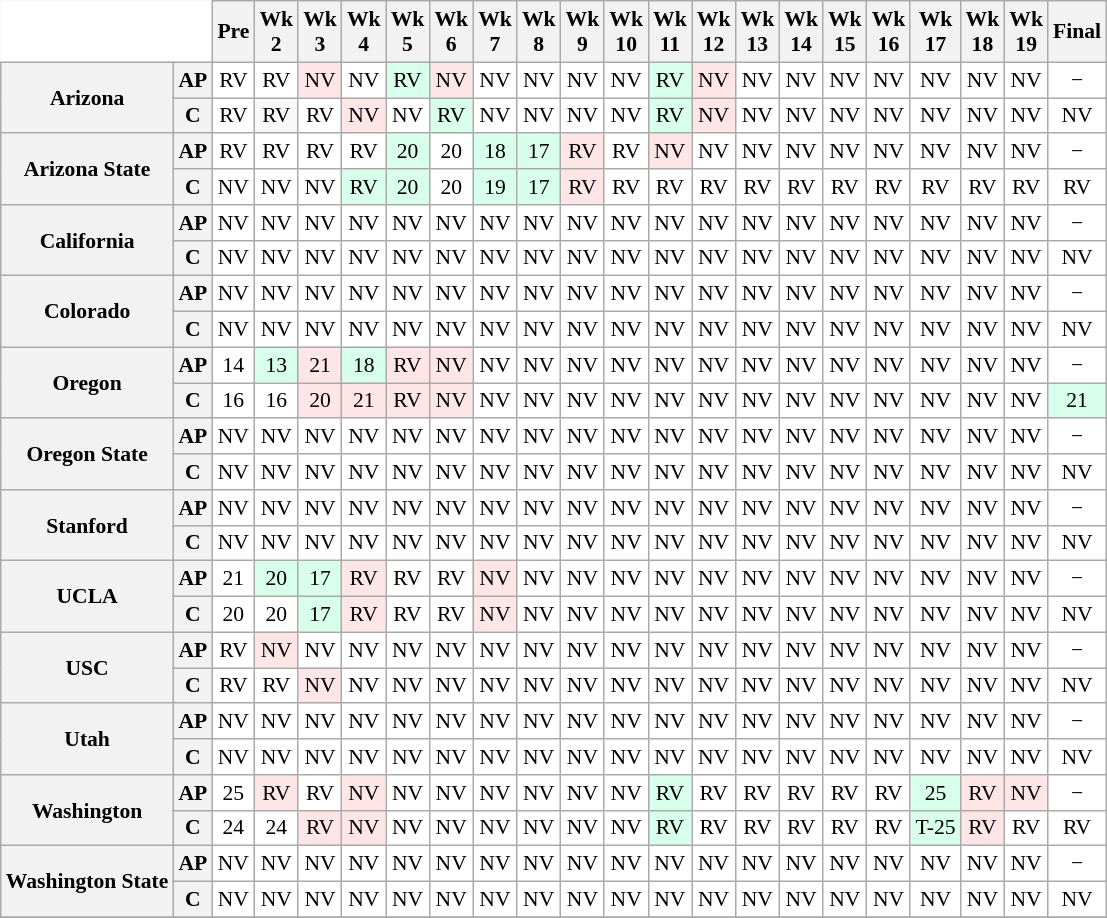<table class="wikitable" style="white-space:nowrap;font-size:90%;text-align:center;">
<tr>
<th colspan=2 style="background:white; border-top-style:hidden; border-left-style:hidden;"> </th>
<th>Pre</th>
<th>Wk<br>2</th>
<th>Wk<br>3</th>
<th>Wk<br>4</th>
<th>Wk<br>5</th>
<th>Wk<br>6</th>
<th>Wk<br>7</th>
<th>Wk<br>8</th>
<th>Wk<br>9</th>
<th>Wk<br>10</th>
<th>Wk<br>11</th>
<th>Wk<br>12</th>
<th>Wk<br>13</th>
<th>Wk<br>14</th>
<th>Wk<br>15</th>
<th>Wk<br>16</th>
<th>Wk<br>17</th>
<th>Wk<br>18</th>
<th>Wk<br>19</th>
<th>Final</th>
</tr>
<tr>
<th rowspan=2 style=>Arizona</th>
<th>AP</th>
<td style="background:#FFF;">RV</td>
<td style="background:#FFF;">RV</td>
<td style="background:#ffe6e6;">NV</td>
<td style="background:#FFF;">NV</td>
<td style="background:#d8ffeb">RV</td>
<td style="background:#ffe6e6;">NV</td>
<td style="background:#FFF;">NV</td>
<td style="background:#FFF;">NV</td>
<td style="background:#FFF;">NV</td>
<td style="background:#FFF;">NV</td>
<td style="background:#d8ffeb">RV</td>
<td style="background:#ffe6e6;">NV</td>
<td style="background:#FFF;">NV</td>
<td style="background:#FFF;">NV</td>
<td style="background:#FFF;">NV</td>
<td style="background:#FFF;">NV</td>
<td style="background:#FFF;">NV</td>
<td style="background:#FFF;">NV</td>
<td style="background:#FFF;">NV</td>
<td style="background:#FFF;">−</td>
</tr>
<tr>
<th>C</th>
<td style="background:#FFF;">RV</td>
<td style="background::#FFF;">RV</td>
<td style="background:#FFF;">RV</td>
<td style="background:#ffe6e6;">NV</td>
<td style="background:#FFF;">NV</td>
<td style="background:#d8ffeb">RV</td>
<td style="background:#FFF;">NV</td>
<td style="background:#FFF;">NV</td>
<td style="background:#FFF;">NV</td>
<td style="background:#FFF;">NV</td>
<td style="background:#d8ffeb">RV</td>
<td style="background:#ffe6e6;">NV</td>
<td style="background:#FFF;">NV</td>
<td style="background:#FFF;">NV</td>
<td style="background:#FFF;">NV</td>
<td style="background:#FFF;">NV</td>
<td style="background:#FFF;">NV</td>
<td style="background:#FFF;">NV</td>
<td style="background:#FFF;">NV</td>
<td style="background:#FFF;">NV</td>
</tr>
<tr>
<th rowspan=2 style=>Arizona State</th>
<th>AP</th>
<td style="background:#FFF;">RV</td>
<td style="background:#FFF;">RV</td>
<td style="background:#FFF;">RV</td>
<td style="background:#FFF;">RV</td>
<td style="background:#d8ffeb;">20</td>
<td style="background:#FFF;">20</td>
<td style="background:#d8ffeb;">18</td>
<td style="background:#d8ffeb;">17</td>
<td style="background:#ffe6e6;">RV</td>
<td style="background:#FFF;">RV</td>
<td style="background:#ffe6e6;">NV</td>
<td style="background:#FFF;">NV</td>
<td style="background:#FFF;">NV</td>
<td style="background:#FFF;">NV</td>
<td style="background:#FFF;">NV</td>
<td style="background:#FFF;">NV</td>
<td style="background:#FFF;">NV</td>
<td style="background:#FFF;">NV</td>
<td style="background:#FFF;">NV</td>
<td style="background:#FFF;">−</td>
</tr>
<tr>
<th>C</th>
<td style="background:#FFF;">NV</td>
<td style="background:#FFF;">NV</td>
<td style="background:#FFF;">NV</td>
<td style="background:#d8ffeb;">RV</td>
<td style="background:#d8ffeb;">20</td>
<td style="background:#FFF;">20</td>
<td style="background:#d8ffeb;">19</td>
<td style="background:#d8ffeb;">17</td>
<td style="background:#ffe6e6;">RV</td>
<td style="background:#FFF;">RV</td>
<td style="background:#FFF;">RV</td>
<td style="background:#FFF;">RV</td>
<td style="background:#FFF;">RV</td>
<td style="background:#FFF;">RV</td>
<td style="background:#FFF;">RV</td>
<td style="background:#FFF;">RV</td>
<td style="background:#FFF;">RV</td>
<td style="background:#FFF;">RV</td>
<td style="background:#FFF;">RV</td>
<td style="background:#FFF;">RV</td>
</tr>
<tr>
<th rowspan=2 style=>California</th>
<th>AP</th>
<td style="background:#FFF;">NV</td>
<td style="background:#FFF;">NV</td>
<td style="background:#FFF;">NV</td>
<td style="background:#FFF;">NV</td>
<td style="background:#FFF;">NV</td>
<td style="background:#FFF;">NV</td>
<td style="background:#FFF;">NV</td>
<td style="background:#FFF;">NV</td>
<td style="background:#FFF;">NV</td>
<td style="background:#FFF;">NV</td>
<td style="background:#FFF;">NV</td>
<td style="background:#FFF;">NV</td>
<td style="background:#FFF;">NV</td>
<td style="background:#FFF;">NV</td>
<td style="background:#FFF;">NV</td>
<td style="background:#FFF;">NV</td>
<td style="background:#FFF;">NV</td>
<td style="background:#FFF;">NV</td>
<td style="background:#FFF;">NV</td>
<td style="background:#FFF;">−</td>
</tr>
<tr>
<th>C</th>
<td style="background:#FFF;">NV</td>
<td style="background:#FFF;">NV</td>
<td style="background:#FFF;">NV</td>
<td style="background:#FFF;">NV</td>
<td style="background:#FFF;">NV</td>
<td style="background:#FFF;">NV</td>
<td style="background:#FFF;">NV</td>
<td style="background:#FFF;">NV</td>
<td style="background:#FFF;">NV</td>
<td style="background:#FFF;">NV</td>
<td style="background:#FFF;">NV</td>
<td style="background:#FFF;">NV</td>
<td style="background:#FFF;">NV</td>
<td style="background:#FFF;">NV</td>
<td style="background:#FFF;">NV</td>
<td style="background:#FFF;">NV</td>
<td style="background:#FFF;">NV</td>
<td style="background:#FFF;">NV</td>
<td style="background:#FFF;">NV</td>
<td style="background:#FFF;">NV</td>
</tr>
<tr>
<th rowspan=2 style=>Colorado</th>
<th>AP</th>
<td style="background:#FFF;">NV</td>
<td style="background:#FFF;">NV</td>
<td style="background:#FFF;">NV</td>
<td style="background:#FFF;">NV</td>
<td style="background:#FFF;">NV</td>
<td style="background:#FFF;">NV</td>
<td style="background:#FFF;">NV</td>
<td style="background:#FFF;">NV</td>
<td style="background:#FFF;">NV</td>
<td style="background:#FFF;">NV</td>
<td style="background:#FFF;">NV</td>
<td style="background:#FFF;">NV</td>
<td style="background:#FFF;">NV</td>
<td style="background:#FFF;">NV</td>
<td style="background:#FFF;">NV</td>
<td style="background:#FFF;">NV</td>
<td style="background:#FFF;">NV</td>
<td style="background:#FFF;">NV</td>
<td style="background:#FFF;">NV</td>
<td style="background:#FFF;">−</td>
</tr>
<tr>
<th>C</th>
<td style="background:#FFF;">NV</td>
<td style="background:#FFF;">NV</td>
<td style="background:#FFF;">NV</td>
<td style="background:#FFF;">NV</td>
<td style="background:#FFF;">NV</td>
<td style="background:#FFF;">NV</td>
<td style="background:#FFF;">NV</td>
<td style="background:#FFF;">NV</td>
<td style="background:#FFF;">NV</td>
<td style="background:#FFF;">NV</td>
<td style="background:#FFF;">NV</td>
<td style="background:#FFF;">NV</td>
<td style="background:#FFF;">NV</td>
<td style="background:#FFF;">NV</td>
<td style="background:#FFF;">NV</td>
<td style="background:#FFF;">NV</td>
<td style="background:#FFF;">NV</td>
<td style="background:#FFF;">NV</td>
<td style="background:#FFF;">NV</td>
<td style="background:#FFF;">NV</td>
</tr>
<tr>
<th rowspan=2 style=>Oregon</th>
<th>AP</th>
<td style="background:#FFF;">14</td>
<td style="background:#d8ffeb">13</td>
<td style="background:#ffe6e6;">21</td>
<td style="background:#d8ffeb">18</td>
<td style="background:#ffe6e6;">RV</td>
<td style="background:#ffe6e6;">NV</td>
<td style="background:#FFF;">NV</td>
<td style="background:#FFF;">NV</td>
<td style="background:#FFF;">NV</td>
<td style="background:#FFF;">NV</td>
<td style="background:#FFF;">NV</td>
<td style="background:#FFF;">NV</td>
<td style="background:#FFF;">NV</td>
<td style="background:#FFF;">NV</td>
<td style="background:#FFF;">NV</td>
<td style="background:#FFF;">NV</td>
<td style="background:#FFF;">NV</td>
<td style="background:#FFF;">NV</td>
<td style="background:#FFF;">NV</td>
<td style="background:#FFF;">−</td>
</tr>
<tr>
<th>C</th>
<td style="background:#FFF;">16</td>
<td style="background:#FFF;">16</td>
<td style="background:#ffe6e6">20</td>
<td style="background:#ffe6e6">21</td>
<td style="background:#ffe6e6">RV</td>
<td style="background:#ffe6e6">NV</td>
<td style="background:#FFF;">NV</td>
<td style="background:#FFF;">NV</td>
<td style="background:#FFF;">NV</td>
<td style="background:#FFF;">NV</td>
<td style="background:#FFF;">NV</td>
<td style="background:#FFF;">NV</td>
<td style="background:#FFF;">NV</td>
<td style="background:#FFF;">NV</td>
<td style="background:#FFF;">NV</td>
<td style="background:#FFF;">NV</td>
<td style="background:#FFF;">NV</td>
<td style="background:#FFF;">NV</td>
<td style="background:#FFF;">NV</td>
<td style="background:#d8ffeb">21</td>
</tr>
<tr>
<th rowspan=2 style=>Oregon State</th>
<th>AP</th>
<td style="background:#FFF;">NV</td>
<td style="background:#FFF;">NV</td>
<td style="background:#FFF;">NV</td>
<td style="background:#FFF;">NV</td>
<td style="background:#FFF;">NV</td>
<td style="background:#FFF;">NV</td>
<td style="background:#FFF;">NV</td>
<td style="background:#FFF;">NV</td>
<td style="background:#FFF;">NV</td>
<td style="background:#FFF;">NV</td>
<td style="background:#FFF;">NV</td>
<td style="background:#FFF;">NV</td>
<td style="background:#FFF;">NV</td>
<td style="background:#FFF;">NV</td>
<td style="background:#FFF;">NV</td>
<td style="background:#FFF;">NV</td>
<td style="background:#FFF;">NV</td>
<td style="background:#FFF;">NV</td>
<td style="background:#FFF;">NV</td>
<td style="background:#FFF;">−</td>
</tr>
<tr>
<th>C</th>
<td style="background:#FFF;">NV</td>
<td style="background:#FFF;">NV</td>
<td style="background:#FFF;">NV</td>
<td style="background:#FFF;">NV</td>
<td style="background:#FFF;">NV</td>
<td style="background:#FFF;">NV</td>
<td style="background:#FFF;">NV</td>
<td style="background:#FFF;">NV</td>
<td style="background:#FFF;">NV</td>
<td style="background:#FFF;">NV</td>
<td style="background:#FFF;">NV</td>
<td style="background:#FFF;">NV</td>
<td style="background:#FFF;">NV</td>
<td style="background:#FFF;">NV</td>
<td style="background:#FFF;">NV</td>
<td style="background:#FFF;">NV</td>
<td style="background:#FFF;">NV</td>
<td style="background:#FFF;">NV</td>
<td style="background:#FFF;">NV</td>
<td style="background:#FFF;">NV</td>
</tr>
<tr>
<th rowspan=2 style=>Stanford</th>
<th>AP</th>
<td style="background:#FFF;">NV</td>
<td style="background:#FFF;">NV</td>
<td style="background:#FFF;">NV</td>
<td style="background:#FFF;">NV</td>
<td style="background:#FFF;">NV</td>
<td style="background:#FFF;">NV</td>
<td style="background:#FFF;">NV</td>
<td style="background:#FFF;">NV</td>
<td style="background:#FFF;">NV</td>
<td style="background:#FFF;">NV</td>
<td style="background:#FFF;">NV</td>
<td style="background:#FFF;">NV</td>
<td style="background:#FFF;">NV</td>
<td style="background:#FFF;">NV</td>
<td style="background:#FFF;">NV</td>
<td style="background:#FFF;">NV</td>
<td style="background:#FFF;">NV</td>
<td style="background:#FFF;">NV</td>
<td style="background:#FFF;">NV</td>
<td style="background:#FFF;">−</td>
</tr>
<tr>
<th>C</th>
<td style="background:#FFF;">NV</td>
<td style="background:#FFF;">NV</td>
<td style="background:#FFF;">NV</td>
<td style="background:#FFF;">NV</td>
<td style="background:#FFF;">NV</td>
<td style="background:#FFF;">NV</td>
<td style="background:#FFF;">NV</td>
<td style="background:#FFF;">NV</td>
<td style="background:#FFF;">NV</td>
<td style="background:#FFF;">NV</td>
<td style="background:#FFF;">NV</td>
<td style="background:#FFF;">NV</td>
<td style="background:#FFF;">NV</td>
<td style="background:#FFF;">NV</td>
<td style="background:#FFF;">NV</td>
<td style="background:#FFF;">NV</td>
<td style="background:#FFF;">NV</td>
<td style="background:#FFF;">NV</td>
<td style="background:#FFF;">NV</td>
<td style="background:#FFF;">NV</td>
</tr>
<tr>
<th rowspan=2 style=>UCLA</th>
<th>AP</th>
<td style="background:#FFF;">21</td>
<td style="background:#d8ffeb">20</td>
<td style="background:#d8ffeb;">17</td>
<td style="background:#ffe6e6">RV</td>
<td style="background:#FFF;">RV</td>
<td style="background:#FFF;">RV</td>
<td style="background:#ffe6e6">NV</td>
<td style="background:#FFF;">NV</td>
<td style="background:#FFF;">NV</td>
<td style="background:#FFF;">NV</td>
<td style="background:#FFF;">NV</td>
<td style="background:#FFF;">NV</td>
<td style="background:#FFF;">NV</td>
<td style="background:#FFF;">NV</td>
<td style="background:#FFF;">NV</td>
<td style="background:#FFF;">NV</td>
<td style="background:#FFF;">NV</td>
<td style="background:#FFF;">NV</td>
<td style="background:#FFF;">NV</td>
<td style="background:#FFF;">−</td>
</tr>
<tr>
<th>C</th>
<td style="background:#FFF;">20</td>
<td style="background:#FFF;">20</td>
<td style="background:#d8ffeb;">17</td>
<td style="background:#ffe6e6">RV</td>
<td style="background:#FFF;">RV</td>
<td style="background:#FFF;">RV</td>
<td style="background:#ffe6e6">NV</td>
<td style="background:#FFF;">NV</td>
<td style="background:#FFF;">NV</td>
<td style="background:#FFF;">NV</td>
<td style="background:#FFF;">NV</td>
<td style="background:#FFF;">NV</td>
<td style="background:#FFF;">NV</td>
<td style="background:#FFF;">NV</td>
<td style="background:#FFF;">NV</td>
<td style="background:#FFF;">NV</td>
<td style="background:#FFF;">NV</td>
<td style="background:#FFF;">NV</td>
<td style="background:#FFF;">NV</td>
<td style="background:#FFF;">NV</td>
</tr>
<tr>
<th rowspan=2 style=>USC</th>
<th>AP</th>
<td style="background:#FFF;">RV</td>
<td style="background:#ffe6e6">NV</td>
<td style="background:#FFF;">NV</td>
<td style="background:#FFF;">NV</td>
<td style="background:#FFF;">NV</td>
<td style="background:#FFF;">NV</td>
<td style="background:#FFF;">NV</td>
<td style="background:#FFF;">NV</td>
<td style="background:#FFF;">NV</td>
<td style="background:#FFF;">NV</td>
<td style="background:#FFF;">NV</td>
<td style="background:#FFF;">NV</td>
<td style="background:#FFF;">NV</td>
<td style="background:#FFF;">NV</td>
<td style="background:#FFF;">NV</td>
<td style="background:#FFF;">NV</td>
<td style="background:#FFF;">NV</td>
<td style="background:#FFF;">NV</td>
<td style="background:#FFF;">NV</td>
<td style="background:#FFF;">−</td>
</tr>
<tr>
<th>C</th>
<td style="background:#FFF;">RV</td>
<td style="background:#FFF;">RV</td>
<td style="background:#ffe6e6">NV</td>
<td style="background:#FFF;">NV</td>
<td style="background:#FFF;">NV</td>
<td style="background:#FFF;">NV</td>
<td style="background:#FFF;">NV</td>
<td style="background:#FFF;">NV</td>
<td style="background:#FFF;">NV</td>
<td style="background:#FFF;">NV</td>
<td style="background:#FFF;">NV</td>
<td style="background:#FFF;">NV</td>
<td style="background:#FFF;">NV</td>
<td style="background:#FFF;">NV</td>
<td style="background:#FFF;">NV</td>
<td style="background:#FFF;">NV</td>
<td style="background:#FFF;">NV</td>
<td style="background:#FFF;">NV</td>
<td style="background:#FFF;">NV</td>
<td style="background:#FFF;">NV</td>
</tr>
<tr>
<th rowspan=2 style=>Utah</th>
<th>AP</th>
<td style="background:#FFF;">NV</td>
<td style="background:#FFF;">NV</td>
<td style="background:#FFF;">NV</td>
<td style="background:#FFF;">NV</td>
<td style="background:#FFF;">NV</td>
<td style="background:#FFF;">NV</td>
<td style="background:#FFF;">NV</td>
<td style="background:#FFF;">NV</td>
<td style="background:#FFF;">NV</td>
<td style="background:#FFF;">NV</td>
<td style="background:#FFF;">NV</td>
<td style="background:#FFF;">NV</td>
<td style="background:#FFF;">NV</td>
<td style="background:#FFF;">NV</td>
<td style="background:#FFF;">NV</td>
<td style="background:#FFF;">NV</td>
<td style="background:#FFF;">NV</td>
<td style="background:#FFF;">NV</td>
<td style="background:#FFF;">NV</td>
<td style="background:#FFF;">−</td>
</tr>
<tr>
<th>C</th>
<td style="background:#FFF;">NV</td>
<td style="background:#FFF;">NV</td>
<td style="background:#FFF;">NV</td>
<td style="background:#FFF;">NV</td>
<td style="background:#FFF;">NV</td>
<td style="background:#FFF;">NV</td>
<td style="background:#FFF;">NV</td>
<td style="background:#FFF;">NV</td>
<td style="background:#FFF;">NV</td>
<td style="background:#FFF;">NV</td>
<td style="background:#FFF;">NV</td>
<td style="background:#FFF;">NV</td>
<td style="background:#FFF;">NV</td>
<td style="background:#FFF;">NV</td>
<td style="background:#FFF;">NV</td>
<td style="background:#FFF;">NV</td>
<td style="background:#FFF;">NV</td>
<td style="background:#FFF;">NV</td>
<td style="background:#FFF;">NV</td>
<td style="background:#FFF;">NV</td>
</tr>
<tr>
<th rowspan=2 style=>Washington</th>
<th>AP</th>
<td style="background:#FFF;">25</td>
<td style="background:#ffe6e6;">RV</td>
<td style="background:#FFF;">RV</td>
<td style="background:#ffe6e6;">NV</td>
<td style="background:#FFF;">NV</td>
<td style="background:#FFF;">NV</td>
<td style="background:#FFF;">NV</td>
<td style="background:#FFF;">NV</td>
<td style="background:#FFF;">NV</td>
<td style="background:#FFF;">NV</td>
<td style="background:#d8ffeb;">RV</td>
<td style="background:#FFF;">RV</td>
<td style="background:#FFF;">RV</td>
<td style="background:#FFF;">RV</td>
<td style="background:#FFF;">RV</td>
<td style="background:#FFF;">RV</td>
<td style="background:#d8ffeb;">25</td>
<td style="background:#ffe6e6;">RV</td>
<td style="background:#ffe6e6;">NV</td>
<td style="background:#FFF;">−</td>
</tr>
<tr>
<th>C</th>
<td style="background:#FFF;">24</td>
<td style="background:#FFF;">24</td>
<td style="background:#ffe6e6">RV</td>
<td style="background:#ffe6e6">NV</td>
<td style="background:#FFF;">NV</td>
<td style="background:#FFF;">NV</td>
<td style="background:#FFF;">NV</td>
<td style="background:#FFF;">NV</td>
<td style="background:#FFF;">NV</td>
<td style="background:#FFF;">NV</td>
<td style="background:#d8ffeb;">RV</td>
<td style="background:#FFF;">RV</td>
<td style="background:#FFF;">RV</td>
<td style="background:#FFF;">RV</td>
<td style="background:#FFF;">RV</td>
<td style="background:#FFF;">RV</td>
<td style="background:#d8ffeb;">T-25</td>
<td style="background:#ffe6e6;">RV</td>
<td style="background:#FFF;">RV</td>
<td style="background:#FFF;">RV</td>
</tr>
<tr>
<th rowspan=2 style=>Washington State</th>
<th>AP</th>
<td style="background:#FFF;">NV</td>
<td style="background:#FFF;">NV</td>
<td style="background:#FFF;">NV</td>
<td style="background:#FFF;">NV</td>
<td style="background:#FFF;">NV</td>
<td style="background:#FFF;">NV</td>
<td style="background:#FFF;">NV</td>
<td style="background:#FFF;">NV</td>
<td style="background:#FFF;">NV</td>
<td style="background:#FFF;">NV</td>
<td style="background:#FFF;">NV</td>
<td style="background:#FFF;">NV</td>
<td style="background:#FFF;">NV</td>
<td style="background:#FFF;">NV</td>
<td style="background:#FFF;">NV</td>
<td style="background:#FFF;">NV</td>
<td style="background:#FFF;">NV</td>
<td style="background:#FFF;">NV</td>
<td style="background:#FFF;">NV</td>
<td style="background:#FFF;">−</td>
</tr>
<tr>
<th>C</th>
<td style="background:#FFF;">NV</td>
<td style="background:#FFF;">NV</td>
<td style="background:#FFF;">NV</td>
<td style="background:#FFF;">NV</td>
<td style="background:#FFF;">NV</td>
<td style="background:#FFF;">NV</td>
<td style="background:#FFF;">NV</td>
<td style="background:#FFF;">NV</td>
<td style="background:#FFF;">NV</td>
<td style="background:#FFF;">NV</td>
<td style="background:#FFF;">NV</td>
<td style="background:#FFF;">NV</td>
<td style="background:#FFF;">NV</td>
<td style="background:#FFF;">NV</td>
<td style="background:#FFF;">NV</td>
<td style="background:#FFF;">NV</td>
<td style="background:#FFF;">NV</td>
<td style="background:#FFF;">NV</td>
<td style="background:#FFF;">NV</td>
<td style="background:#FFF;">NV</td>
</tr>
<tr>
</tr>
</table>
